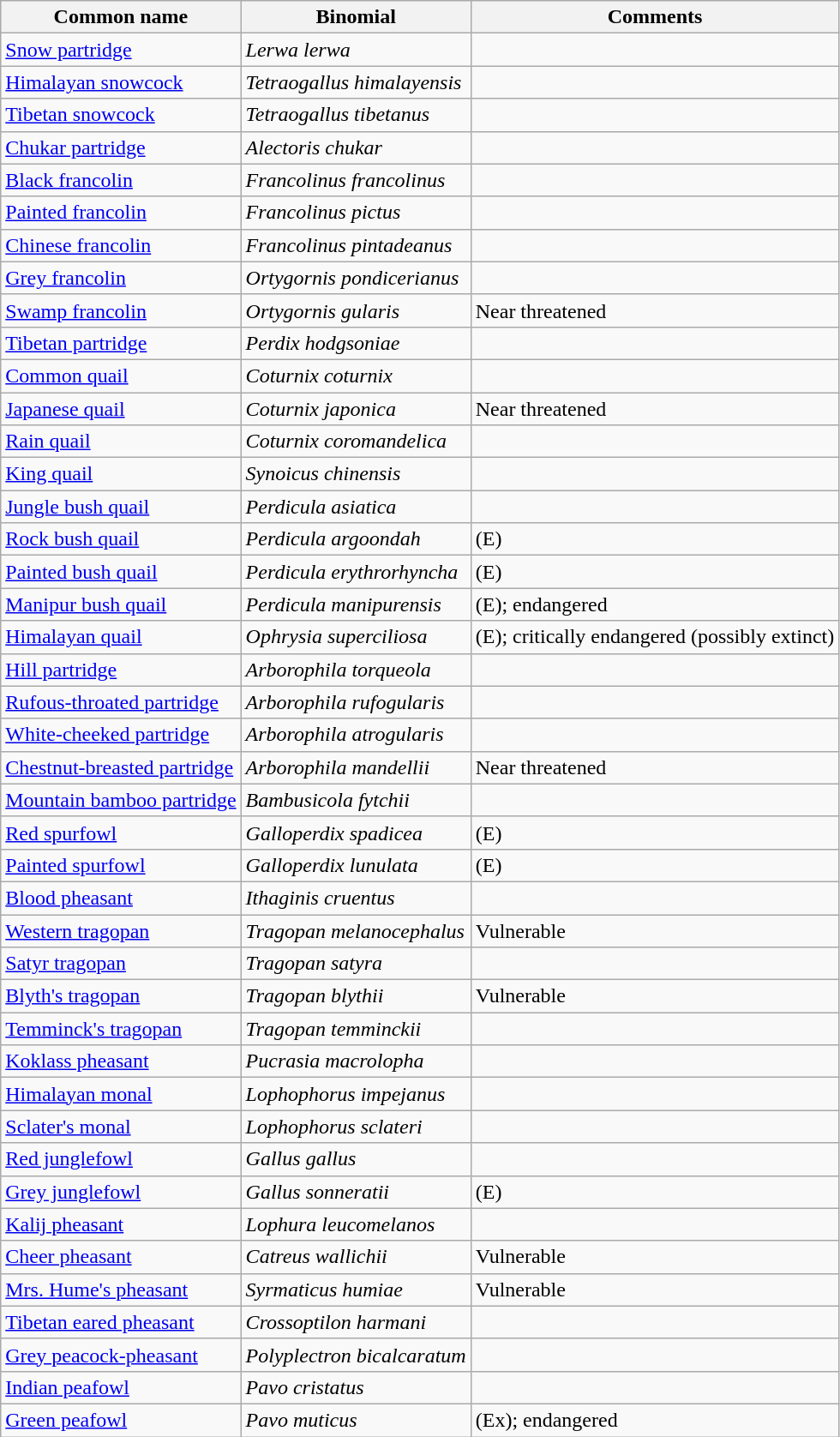<table class="wikitable">
<tr>
<th>Common name</th>
<th>Binomial</th>
<th>Comments</th>
</tr>
<tr>
<td><a href='#'>Snow partridge</a></td>
<td><em>Lerwa lerwa</em></td>
<td></td>
</tr>
<tr>
<td><a href='#'>Himalayan snowcock</a></td>
<td><em>Tetraogallus himalayensis</em></td>
<td></td>
</tr>
<tr>
<td><a href='#'>Tibetan snowcock</a></td>
<td><em>Tetraogallus tibetanus</em></td>
<td></td>
</tr>
<tr>
<td><a href='#'>Chukar partridge</a></td>
<td><em>Alectoris chukar</em></td>
<td></td>
</tr>
<tr>
<td><a href='#'>Black francolin</a></td>
<td><em>Francolinus francolinus</em></td>
<td></td>
</tr>
<tr>
<td><a href='#'>Painted francolin</a></td>
<td><em>Francolinus pictus</em></td>
<td></td>
</tr>
<tr>
<td><a href='#'>Chinese francolin</a></td>
<td><em>Francolinus pintadeanus</em></td>
<td></td>
</tr>
<tr>
<td><a href='#'>Grey francolin</a></td>
<td><em>Ortygornis pondicerianus</em></td>
<td></td>
</tr>
<tr>
<td><a href='#'>Swamp francolin</a></td>
<td><em>Ortygornis gularis</em></td>
<td>Near threatened</td>
</tr>
<tr>
<td><a href='#'>Tibetan partridge</a></td>
<td><em>Perdix hodgsoniae</em></td>
<td></td>
</tr>
<tr>
<td><a href='#'>Common quail</a></td>
<td><em>Coturnix coturnix</em></td>
<td></td>
</tr>
<tr>
<td><a href='#'>Japanese quail</a></td>
<td><em>Coturnix japonica</em></td>
<td>Near threatened</td>
</tr>
<tr>
<td><a href='#'>Rain quail</a></td>
<td><em>Coturnix coromandelica</em></td>
<td></td>
</tr>
<tr>
<td><a href='#'>King quail</a></td>
<td><em>Synoicus chinensis</em></td>
<td></td>
</tr>
<tr>
<td><a href='#'>Jungle bush quail</a></td>
<td><em>Perdicula asiatica</em></td>
<td></td>
</tr>
<tr>
<td><a href='#'>Rock bush quail</a></td>
<td><em>Perdicula argoondah</em></td>
<td>(E)</td>
</tr>
<tr>
<td><a href='#'>Painted bush quail</a></td>
<td><em>Perdicula erythrorhyncha</em></td>
<td>(E)</td>
</tr>
<tr>
<td><a href='#'>Manipur bush quail</a></td>
<td><em>Perdicula manipurensis</em></td>
<td>(E); endangered</td>
</tr>
<tr>
<td><a href='#'>Himalayan quail</a></td>
<td><em>Ophrysia superciliosa</em></td>
<td>(E); critically endangered (possibly extinct)</td>
</tr>
<tr>
<td><a href='#'>Hill partridge</a></td>
<td><em>Arborophila torqueola</em></td>
<td></td>
</tr>
<tr>
<td><a href='#'>Rufous-throated partridge</a></td>
<td><em>Arborophila rufogularis</em></td>
<td></td>
</tr>
<tr>
<td><a href='#'>White-cheeked partridge</a></td>
<td><em>Arborophila atrogularis</em></td>
<td></td>
</tr>
<tr>
<td><a href='#'>Chestnut-breasted partridge</a></td>
<td><em>Arborophila mandellii</em></td>
<td>Near threatened</td>
</tr>
<tr>
<td><a href='#'>Mountain bamboo partridge</a></td>
<td><em>Bambusicola fytchii</em></td>
<td></td>
</tr>
<tr>
<td><a href='#'>Red spurfowl</a></td>
<td><em>Galloperdix spadicea</em></td>
<td>(E)</td>
</tr>
<tr>
<td><a href='#'>Painted spurfowl</a></td>
<td><em>Galloperdix lunulata</em></td>
<td>(E)</td>
</tr>
<tr>
<td><a href='#'>Blood pheasant</a></td>
<td><em>Ithaginis cruentus</em></td>
<td></td>
</tr>
<tr>
<td><a href='#'>Western tragopan</a></td>
<td><em>Tragopan melanocephalus</em></td>
<td>Vulnerable</td>
</tr>
<tr>
<td><a href='#'>Satyr tragopan</a></td>
<td><em>Tragopan satyra</em></td>
<td></td>
</tr>
<tr>
<td><a href='#'>Blyth's tragopan</a></td>
<td><em>Tragopan blythii</em></td>
<td>Vulnerable</td>
</tr>
<tr>
<td><a href='#'>Temminck's tragopan</a></td>
<td><em>Tragopan temminckii</em></td>
<td></td>
</tr>
<tr>
<td><a href='#'>Koklass pheasant</a></td>
<td><em>Pucrasia macrolopha</em></td>
<td></td>
</tr>
<tr>
<td><a href='#'>Himalayan monal</a></td>
<td><em>Lophophorus impejanus</em></td>
<td></td>
</tr>
<tr>
<td><a href='#'>Sclater's monal</a></td>
<td><em>Lophophorus sclateri</em></td>
<td></td>
</tr>
<tr>
<td><a href='#'>Red junglefowl</a></td>
<td><em>Gallus gallus</em></td>
<td></td>
</tr>
<tr>
<td><a href='#'>Grey junglefowl</a></td>
<td><em>Gallus sonneratii</em></td>
<td>(E)</td>
</tr>
<tr>
<td><a href='#'>Kalij pheasant</a></td>
<td><em>Lophura leucomelanos</em></td>
<td></td>
</tr>
<tr>
<td><a href='#'>Cheer pheasant</a></td>
<td><em>Catreus wallichii</em></td>
<td>Vulnerable</td>
</tr>
<tr>
<td><a href='#'>Mrs. Hume's pheasant</a></td>
<td><em>Syrmaticus humiae</em></td>
<td>Vulnerable</td>
</tr>
<tr>
<td><a href='#'>Tibetan eared pheasant</a></td>
<td><em>Crossoptilon harmani</em></td>
<td></td>
</tr>
<tr>
<td><a href='#'>Grey peacock-pheasant</a></td>
<td><em>Polyplectron bicalcaratum</em></td>
<td></td>
</tr>
<tr>
<td><a href='#'>Indian peafowl</a></td>
<td><em>Pavo cristatus</em></td>
<td></td>
</tr>
<tr>
<td><a href='#'>Green peafowl</a></td>
<td><em>Pavo muticus</em></td>
<td>(Ex); endangered</td>
</tr>
</table>
